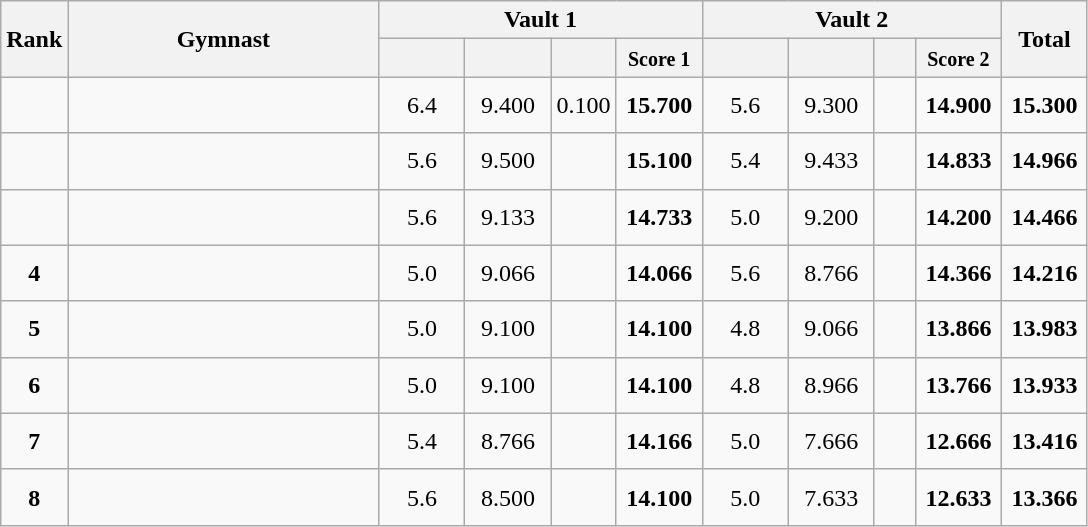<table style="text-align:center;" class="wikitable sortable">
<tr>
<th style="width:15px;" rowspan="2">Rank</th>
<th style="width:200px;" rowspan="2">Gymnast</th>
<th colspan="4">Vault 1</th>
<th colspan="4">Vault 2</th>
<th style="width:50px;" rowspan="2">Total</th>
</tr>
<tr>
<th style="width:50px;"><small></small></th>
<th style="width:50px;"><small></small></th>
<th style="width:20px;"><small></small></th>
<th style="width:50px;"><small>Score 1</small></th>
<th style="width:50px;"><small></small></th>
<th style="width:50px;"><small></small></th>
<th style="width:20px;"><small></small></th>
<th style="width:50px;"><small>Score 2</small></th>
</tr>
<tr>
<td scope="row" style="text-align:center"><strong></strong></td>
<td style="height:30px; text-align:left;"></td>
<td>6.4</td>
<td>9.400</td>
<td>0.100</td>
<td><strong>15.700</strong></td>
<td>5.6</td>
<td>9.300</td>
<td></td>
<td><strong>14.900</strong></td>
<td><strong>15.300</strong></td>
</tr>
<tr>
<td scope="row" style="text-align:center"><strong></strong></td>
<td style="height:30px; text-align:left;"></td>
<td>5.6</td>
<td>9.500</td>
<td></td>
<td><strong>15.100</strong></td>
<td>5.4</td>
<td>9.433</td>
<td></td>
<td><strong>14.833</strong></td>
<td><strong>14.966</strong></td>
</tr>
<tr>
<td scope="row" style="text-align:center"><strong></strong></td>
<td style="height:30px; text-align:left;"></td>
<td>5.6</td>
<td>9.133</td>
<td></td>
<td><strong>14.733</strong></td>
<td>5.0</td>
<td>9.200</td>
<td></td>
<td><strong>14.200</strong></td>
<td><strong>14.466</strong></td>
</tr>
<tr>
<td scope="row" style="text-align:center"><strong>4</strong></td>
<td style="height:30px; text-align:left;"></td>
<td>5.0</td>
<td>9.066</td>
<td></td>
<td><strong>14.066</strong></td>
<td>5.6</td>
<td>8.766</td>
<td></td>
<td><strong>14.366</strong></td>
<td><strong>14.216</strong></td>
</tr>
<tr>
<td scope="row" style="text-align:center"><strong>5</strong></td>
<td style="height:30px; text-align:left;"></td>
<td>5.0</td>
<td>9.100</td>
<td></td>
<td><strong>14.100</strong></td>
<td>4.8</td>
<td>9.066</td>
<td></td>
<td><strong>13.866</strong></td>
<td><strong>13.983</strong></td>
</tr>
<tr>
<td scope="row" style="text-align:center"><strong>6</strong></td>
<td style="height:30px; text-align:left;"></td>
<td>5.0</td>
<td>9.100</td>
<td></td>
<td><strong>14.100</strong></td>
<td>4.8</td>
<td>8.966</td>
<td></td>
<td><strong>13.766</strong></td>
<td><strong>13.933</strong></td>
</tr>
<tr>
<td scope="row" style="text-align:center"><strong>7</strong></td>
<td style="height:30px; text-align:left;"></td>
<td>5.4</td>
<td>8.766</td>
<td></td>
<td><strong>14.166</strong></td>
<td>5.0</td>
<td>7.666</td>
<td></td>
<td><strong>12.666</strong></td>
<td><strong>13.416</strong></td>
</tr>
<tr>
<td scope="row" style="text-align:center"><strong>8</strong></td>
<td style="height:30px; text-align:left;"></td>
<td>5.6</td>
<td>8.500</td>
<td></td>
<td><strong>14.100</strong></td>
<td>5.0</td>
<td>7.633</td>
<td></td>
<td><strong>12.633</strong></td>
<td><strong>13.366</strong></td>
</tr>
</table>
